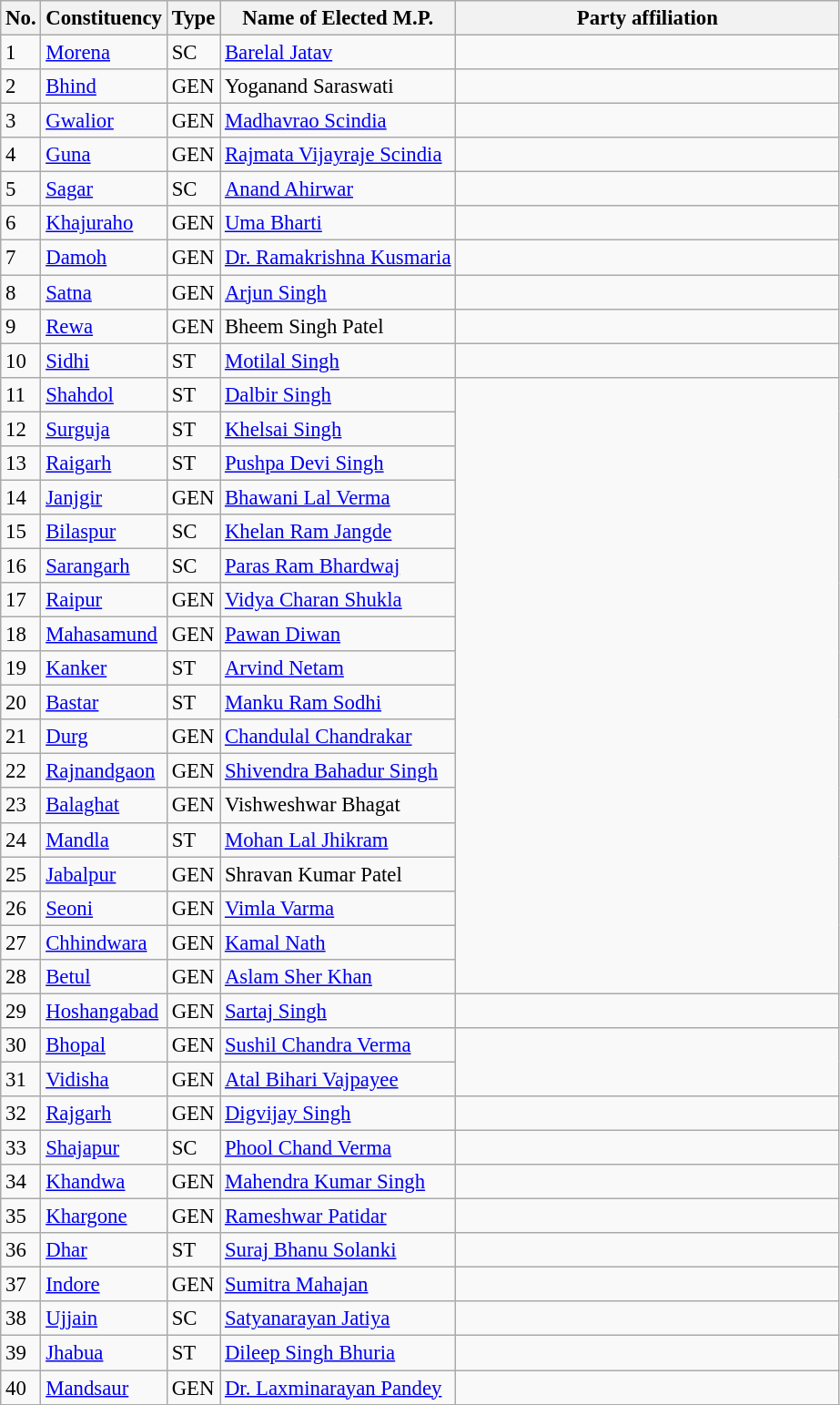<table class="wikitable" style="font-size:95%;">
<tr>
<th>No.</th>
<th>Constituency</th>
<th>Type</th>
<th>Name of Elected M.P.</th>
<th colspan="2" style="width:18em">Party affiliation</th>
</tr>
<tr>
<td>1</td>
<td><a href='#'>Morena</a></td>
<td>SC</td>
<td><a href='#'>Barelal Jatav</a></td>
<td></td>
</tr>
<tr>
<td>2</td>
<td><a href='#'>Bhind</a></td>
<td>GEN</td>
<td>Yoganand Saraswati</td>
<td></td>
</tr>
<tr>
<td>3</td>
<td><a href='#'>Gwalior</a></td>
<td>GEN</td>
<td><a href='#'>Madhavrao Scindia</a></td>
<td></td>
</tr>
<tr>
<td>4</td>
<td><a href='#'>Guna</a></td>
<td>GEN</td>
<td><a href='#'>Rajmata Vijayraje Scindia</a></td>
<td></td>
</tr>
<tr>
<td>5</td>
<td><a href='#'>Sagar</a></td>
<td>SC</td>
<td><a href='#'>Anand Ahirwar</a></td>
<td></td>
</tr>
<tr>
<td>6</td>
<td><a href='#'>Khajuraho</a></td>
<td>GEN</td>
<td><a href='#'>Uma Bharti</a></td>
<td></td>
</tr>
<tr>
<td>7</td>
<td><a href='#'>Damoh</a></td>
<td>GEN</td>
<td><a href='#'>Dr. Ramakrishna Kusmaria</a></td>
</tr>
<tr>
<td>8</td>
<td><a href='#'>Satna</a></td>
<td>GEN</td>
<td><a href='#'>Arjun Singh</a></td>
<td></td>
</tr>
<tr>
<td>9</td>
<td><a href='#'>Rewa</a></td>
<td>GEN</td>
<td>Bheem Singh Patel</td>
<td></td>
</tr>
<tr>
<td>10</td>
<td><a href='#'>Sidhi</a></td>
<td>ST</td>
<td><a href='#'>Motilal Singh</a></td>
<td></td>
</tr>
<tr>
<td>11</td>
<td><a href='#'>Shahdol</a></td>
<td>ST</td>
<td><a href='#'>Dalbir Singh</a></td>
</tr>
<tr>
<td>12</td>
<td><a href='#'>Surguja</a></td>
<td>ST</td>
<td><a href='#'>Khelsai Singh</a></td>
</tr>
<tr>
<td>13</td>
<td><a href='#'>Raigarh</a></td>
<td>ST</td>
<td><a href='#'>Pushpa Devi Singh</a></td>
</tr>
<tr>
<td>14</td>
<td><a href='#'>Janjgir</a></td>
<td>GEN</td>
<td><a href='#'>Bhawani Lal Verma</a></td>
</tr>
<tr>
<td>15</td>
<td><a href='#'>Bilaspur</a></td>
<td>SC</td>
<td><a href='#'>Khelan Ram Jangde</a></td>
</tr>
<tr>
<td>16</td>
<td><a href='#'>Sarangarh</a></td>
<td>SC</td>
<td><a href='#'>Paras Ram Bhardwaj</a></td>
</tr>
<tr>
<td>17</td>
<td><a href='#'>Raipur</a></td>
<td>GEN</td>
<td><a href='#'>Vidya Charan Shukla</a></td>
</tr>
<tr>
<td>18</td>
<td><a href='#'>Mahasamund</a></td>
<td>GEN</td>
<td><a href='#'>Pawan Diwan</a></td>
</tr>
<tr>
<td>19</td>
<td><a href='#'>Kanker</a></td>
<td>ST</td>
<td><a href='#'>Arvind Netam</a></td>
</tr>
<tr>
<td>20</td>
<td><a href='#'>Bastar</a></td>
<td>ST</td>
<td><a href='#'>Manku Ram Sodhi</a></td>
</tr>
<tr>
<td>21</td>
<td><a href='#'>Durg</a></td>
<td>GEN</td>
<td><a href='#'>Chandulal Chandrakar</a></td>
</tr>
<tr>
<td>22</td>
<td><a href='#'>Rajnandgaon</a></td>
<td>GEN</td>
<td><a href='#'>Shivendra Bahadur Singh</a></td>
</tr>
<tr>
<td>23</td>
<td><a href='#'>Balaghat</a></td>
<td>GEN</td>
<td>Vishweshwar Bhagat</td>
</tr>
<tr>
<td>24</td>
<td><a href='#'>Mandla</a></td>
<td>ST</td>
<td><a href='#'>Mohan Lal Jhikram</a></td>
</tr>
<tr>
<td>25</td>
<td><a href='#'>Jabalpur</a></td>
<td>GEN</td>
<td>Shravan Kumar Patel</td>
</tr>
<tr>
<td>26</td>
<td><a href='#'>Seoni</a></td>
<td>GEN</td>
<td><a href='#'>Vimla Varma</a></td>
</tr>
<tr>
<td>27</td>
<td><a href='#'>Chhindwara</a></td>
<td>GEN</td>
<td><a href='#'>Kamal Nath</a></td>
</tr>
<tr>
<td>28</td>
<td><a href='#'>Betul</a></td>
<td>GEN</td>
<td><a href='#'>Aslam Sher Khan</a></td>
</tr>
<tr>
<td>29</td>
<td><a href='#'>Hoshangabad</a></td>
<td>GEN</td>
<td><a href='#'>Sartaj Singh</a></td>
<td></td>
</tr>
<tr>
<td>30</td>
<td><a href='#'>Bhopal</a></td>
<td>GEN</td>
<td><a href='#'>Sushil Chandra Verma</a></td>
</tr>
<tr>
<td>31</td>
<td><a href='#'>Vidisha</a></td>
<td>GEN</td>
<td><a href='#'>Atal Bihari Vajpayee</a></td>
</tr>
<tr>
<td>32</td>
<td><a href='#'>Rajgarh</a></td>
<td>GEN</td>
<td><a href='#'>Digvijay Singh</a></td>
<td></td>
</tr>
<tr>
<td>33</td>
<td><a href='#'>Shajapur</a></td>
<td>SC</td>
<td><a href='#'>Phool Chand Verma</a></td>
<td></td>
</tr>
<tr>
<td>34</td>
<td><a href='#'>Khandwa</a></td>
<td>GEN</td>
<td><a href='#'>Mahendra Kumar Singh</a></td>
<td></td>
</tr>
<tr>
<td>35</td>
<td><a href='#'>Khargone</a></td>
<td>GEN</td>
<td><a href='#'>Rameshwar Patidar</a></td>
<td></td>
</tr>
<tr>
<td>36</td>
<td><a href='#'>Dhar</a></td>
<td>ST</td>
<td><a href='#'>Suraj Bhanu Solanki</a></td>
<td></td>
</tr>
<tr>
<td>37</td>
<td><a href='#'>Indore</a></td>
<td>GEN</td>
<td><a href='#'>Sumitra Mahajan</a></td>
<td></td>
</tr>
<tr>
<td>38</td>
<td><a href='#'>Ujjain</a></td>
<td>SC</td>
<td><a href='#'>Satyanarayan Jatiya</a></td>
</tr>
<tr>
<td>39</td>
<td><a href='#'>Jhabua</a></td>
<td>ST</td>
<td><a href='#'>Dileep Singh Bhuria</a></td>
<td></td>
</tr>
<tr>
<td>40</td>
<td><a href='#'>Mandsaur</a></td>
<td>GEN</td>
<td><a href='#'>Dr. Laxminarayan Pandey</a></td>
<td></td>
</tr>
<tr>
</tr>
</table>
